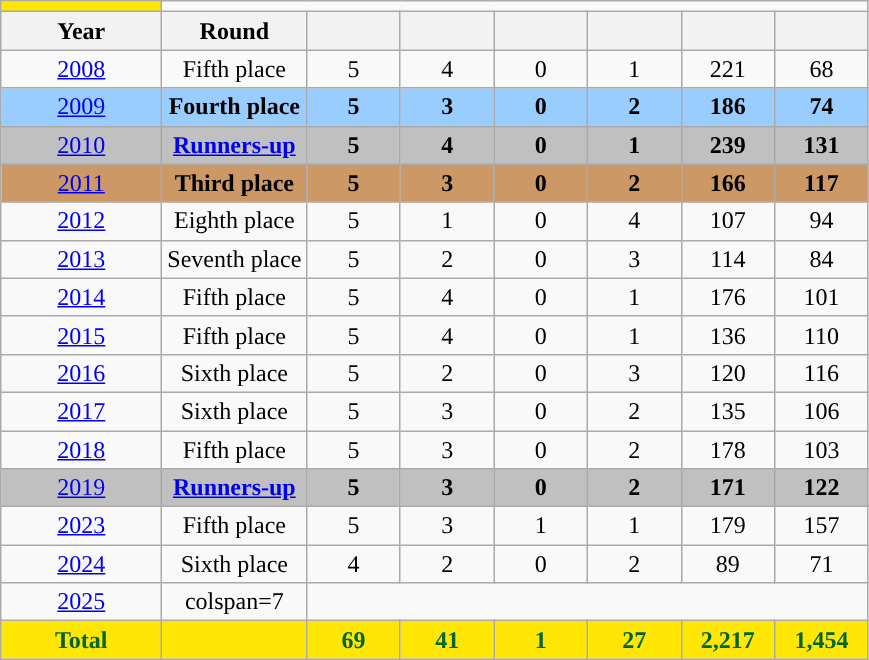<table class="wikitable" style="text-align:center">
<tr>
<th style="background:#FFE605; color:#006629; "> </th>
</tr>
<tr>
<th width=100px scope="col">Year</th>
<th scope="col">Round</th>
<th width=55px scope="col"></th>
<th width=55px scope="col"></th>
<th width=55px scope="col"></th>
<th width=55px scope="col"></th>
<th width=55px scope="col"></th>
<th width=55px scope="col"></th>
</tr>
<tr>
<td> <a href='#'>2008</a></td>
<td>Fifth place</td>
<td>5</td>
<td>4</td>
<td>0</td>
<td>1</td>
<td>221</td>
<td>68</td>
</tr>
<tr bgcolor=#9acdff>
<td> <a href='#'>2009</a></td>
<td><strong>Fourth place</strong></td>
<td><strong>5</strong></td>
<td><strong>3</strong></td>
<td><strong>0</strong></td>
<td><strong>2</strong></td>
<td><strong>186</strong></td>
<td><strong>74</strong></td>
</tr>
<tr bgcolor=Silver>
<td> <a href='#'>2010</a></td>
<td><strong><a href='#'>Runners-up</a></strong></td>
<td><strong>5</strong></td>
<td><strong>4</strong></td>
<td><strong>0</strong></td>
<td><strong>1</strong></td>
<td><strong>239</strong></td>
<td><strong>131</strong></td>
</tr>
<tr bgcolor=#cc9966>
<td> <a href='#'>2011</a></td>
<td><strong>Third place</strong></td>
<td><strong>5</strong></td>
<td><strong>3</strong></td>
<td><strong>0</strong></td>
<td><strong>2</strong></td>
<td><strong>166</strong></td>
<td><strong>117</strong></td>
</tr>
<tr>
<td> <a href='#'>2012</a></td>
<td>Eighth place</td>
<td>5</td>
<td>1</td>
<td>0</td>
<td>4</td>
<td>107</td>
<td>94</td>
</tr>
<tr>
<td> <a href='#'>2013</a></td>
<td>Seventh place</td>
<td>5</td>
<td>2</td>
<td>0</td>
<td>3</td>
<td>114</td>
<td>84</td>
</tr>
<tr>
<td> <a href='#'>2014</a></td>
<td>Fifth place</td>
<td>5</td>
<td>4</td>
<td>0</td>
<td>1</td>
<td>176</td>
<td>101</td>
</tr>
<tr>
<td> <a href='#'>2015</a></td>
<td>Fifth place</td>
<td>5</td>
<td>4</td>
<td>0</td>
<td>1</td>
<td>136</td>
<td>110</td>
</tr>
<tr>
<td> <a href='#'>2016</a></td>
<td>Sixth place</td>
<td>5</td>
<td>2</td>
<td>0</td>
<td>3</td>
<td>120</td>
<td>116</td>
</tr>
<tr>
<td> <a href='#'>2017</a></td>
<td>Sixth place</td>
<td>5</td>
<td>3</td>
<td>0</td>
<td>2</td>
<td>135</td>
<td>106</td>
</tr>
<tr>
<td> <a href='#'>2018</a></td>
<td>Fifth place</td>
<td>5</td>
<td>3</td>
<td>0</td>
<td>2</td>
<td>178</td>
<td>103</td>
</tr>
<tr bgcolor=Silver>
<td> <a href='#'>2019</a></td>
<td><strong><a href='#'>Runners-up</a></strong></td>
<td><strong>5</strong></td>
<td><strong>3</strong></td>
<td><strong>0</strong></td>
<td><strong>2</strong></td>
<td><strong>171</strong></td>
<td><strong>122</strong></td>
</tr>
<tr>
<td> <a href='#'>2023</a></td>
<td>Fifth place</td>
<td>5</td>
<td>3</td>
<td>1</td>
<td>1</td>
<td>179</td>
<td>157</td>
</tr>
<tr>
<td> <a href='#'>2024</a></td>
<td>Sixth place</td>
<td>4</td>
<td>2</td>
<td>0</td>
<td>2</td>
<td>89</td>
<td>71</td>
</tr>
<tr>
<td> <a href='#'>2025</a></td>
<td>colspan=7 </td>
</tr>
<tr>
<th style="background:#FFE605; color:#006629; ">Total</th>
<th style="background:#FFE605; color:#006629; "></th>
<th style="background:#FFE605; color:#006629; ">69</th>
<th style="background:#FFE605; color:#006629; ">41</th>
<th style="background:#FFE605; color:#006629; ">1</th>
<th style="background:#FFE605; color:#006629; ">27</th>
<th style="background:#FFE605; color:#006629; ">2,217</th>
<th style="background:#FFE605; color:#006629; ">1,454</th>
</tr>
</table>
